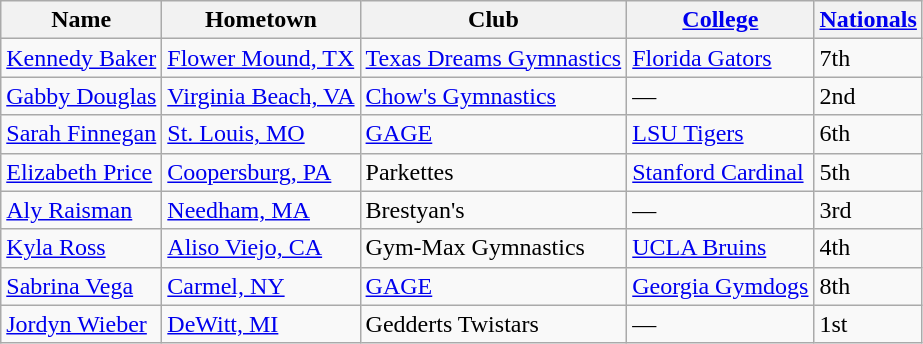<table class="wikitable">
<tr>
<th>Name</th>
<th>Hometown</th>
<th>Club</th>
<th><a href='#'>College</a></th>
<th><a href='#'>Nationals</a></th>
</tr>
<tr>
<td><a href='#'>Kennedy Baker</a></td>
<td><a href='#'>Flower Mound, TX</a></td>
<td><a href='#'>Texas Dreams Gymnastics</a></td>
<td><a href='#'>Florida Gators</a></td>
<td>7th</td>
</tr>
<tr>
<td><a href='#'>Gabby Douglas</a></td>
<td><a href='#'>Virginia Beach, VA</a></td>
<td><a href='#'>Chow's Gymnastics</a></td>
<td>—</td>
<td>2nd</td>
</tr>
<tr>
<td><a href='#'>Sarah Finnegan</a></td>
<td><a href='#'>St. Louis, MO</a></td>
<td><a href='#'>GAGE</a></td>
<td><a href='#'>LSU Tigers</a></td>
<td>6th</td>
</tr>
<tr>
<td><a href='#'>Elizabeth Price</a></td>
<td><a href='#'>Coopersburg, PA</a></td>
<td>Parkettes</td>
<td><a href='#'>Stanford Cardinal</a></td>
<td>5th</td>
</tr>
<tr>
<td><a href='#'>Aly Raisman</a></td>
<td><a href='#'>Needham, MA</a></td>
<td>Brestyan's</td>
<td>—</td>
<td>3rd</td>
</tr>
<tr>
<td><a href='#'>Kyla Ross</a></td>
<td><a href='#'>Aliso Viejo, CA</a></td>
<td>Gym-Max Gymnastics</td>
<td><a href='#'>UCLA Bruins</a></td>
<td>4th</td>
</tr>
<tr>
<td><a href='#'>Sabrina Vega</a></td>
<td><a href='#'>Carmel, NY</a></td>
<td><a href='#'>GAGE</a></td>
<td><a href='#'>Georgia Gymdogs</a></td>
<td>8th</td>
</tr>
<tr>
<td><a href='#'>Jordyn Wieber</a></td>
<td><a href='#'>DeWitt, MI</a></td>
<td>Gedderts Twistars</td>
<td>—</td>
<td>1st</td>
</tr>
</table>
